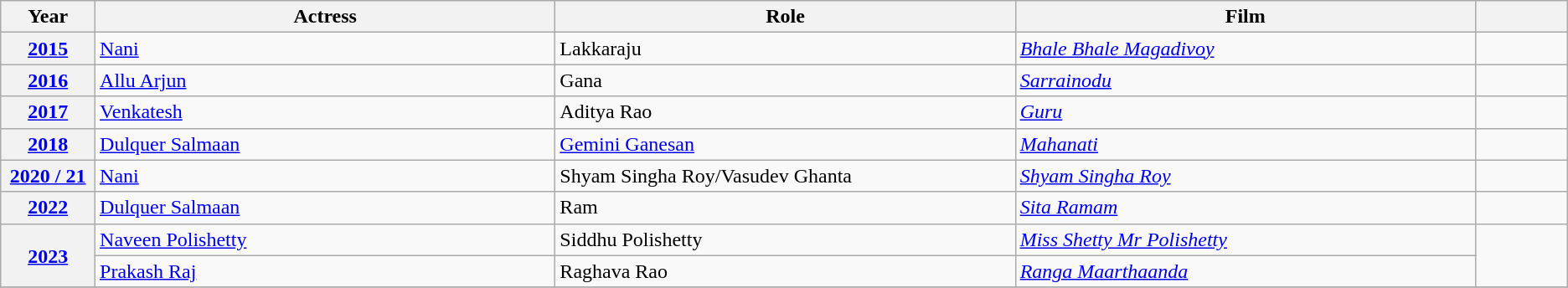<table class="wikitable sortable" style="text-align:left;">
<tr>
<th scope="col" style="width:3%; text-align:center;">Year</th>
<th scope="col" style="width:15%;text-align:center;">Actress</th>
<th scope="col" style="width:15%;text-align:center;">Role</th>
<th scope="col" style="width:15%;text-align:center;">Film</th>
<th scope="col" style="width:3%;text-align:center;"></th>
</tr>
<tr>
<th scope="row" style="text-align:center"><a href='#'>2015</a></th>
<td><a href='#'>Nani</a></td>
<td>Lakkaraju</td>
<td><em><a href='#'>Bhale Bhale Magadivoy</a></em></td>
<td style="text-align:center"></td>
</tr>
<tr>
<th scope="row" style="text-align:center"><a href='#'>2016</a></th>
<td><a href='#'>Allu Arjun</a></td>
<td>Gana</td>
<td><em><a href='#'>Sarrainodu</a></em></td>
<td style="text-align:center"></td>
</tr>
<tr>
<th scope="row" style="text-align:center"><a href='#'>2017</a></th>
<td><a href='#'>Venkatesh</a></td>
<td>Aditya Rao</td>
<td><a href='#'><em>Guru</em></a></td>
<td style="text-align:center"></td>
</tr>
<tr>
<th scope="row" style="text-align:center"><a href='#'>2018</a></th>
<td><a href='#'>Dulquer Salmaan</a></td>
<td><a href='#'>Gemini Ganesan</a></td>
<td><em><a href='#'>Mahanati</a></em></td>
<td style="text-align:center"></td>
</tr>
<tr>
<th scope="row" style="text-align:center"><a href='#'>2020 / 21</a></th>
<td><a href='#'>Nani</a></td>
<td>Shyam Singha Roy/Vasudev Ghanta</td>
<td><em><a href='#'>Shyam Singha Roy</a></em></td>
<td style="text-align:center"></td>
</tr>
<tr>
<th scope="row" style="text-align:center"><a href='#'>2022</a></th>
<td><a href='#'>Dulquer Salmaan</a></td>
<td>Ram</td>
<td><em><a href='#'>Sita Ramam</a></em></td>
<td style="text-align:center"></td>
</tr>
<tr>
<th rowspan="2" scope="row" style="text-align:center"><a href='#'>2023</a></th>
<td><a href='#'>Naveen Polishetty</a></td>
<td>Siddhu Polishetty</td>
<td><em><a href='#'>Miss Shetty Mr Polishetty</a></em></td>
<td rowspan="2"  style="text-align:center"></td>
</tr>
<tr>
<td><a href='#'>Prakash Raj</a></td>
<td>Raghava Rao</td>
<td><em><a href='#'>Ranga Maarthaanda</a></em></td>
</tr>
<tr>
</tr>
</table>
